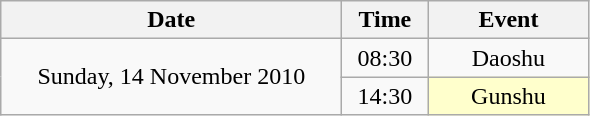<table class = "wikitable" style="text-align:center;">
<tr>
<th width=220>Date</th>
<th width=50>Time</th>
<th width=100>Event</th>
</tr>
<tr>
<td rowspan=2>Sunday, 14 November 2010</td>
<td>08:30</td>
<td>Daoshu</td>
</tr>
<tr>
<td>14:30</td>
<td bgcolor=ffffcc>Gunshu</td>
</tr>
</table>
